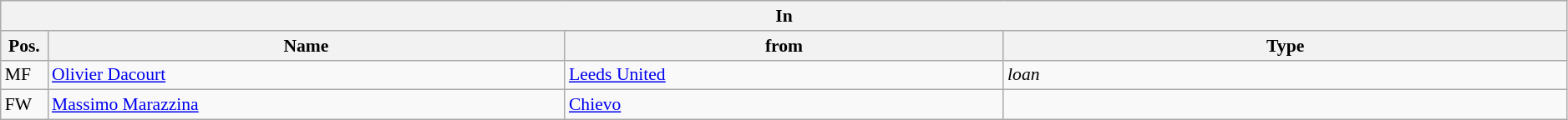<table class="wikitable" style="font-size:90%; width:99%">
<tr>
<th colspan=4>In</th>
</tr>
<tr>
<th width=3%>Pos.</th>
<th width=33%>Name</th>
<th width=28%>from</th>
<th width=36%>Type</th>
</tr>
<tr>
<td>MF</td>
<td><a href='#'>Olivier Dacourt</a></td>
<td><a href='#'>Leeds United</a></td>
<td><em>loan</em></td>
</tr>
<tr>
<td>FW</td>
<td><a href='#'>Massimo Marazzina</a></td>
<td><a href='#'>Chievo</a></td>
<td></td>
</tr>
</table>
